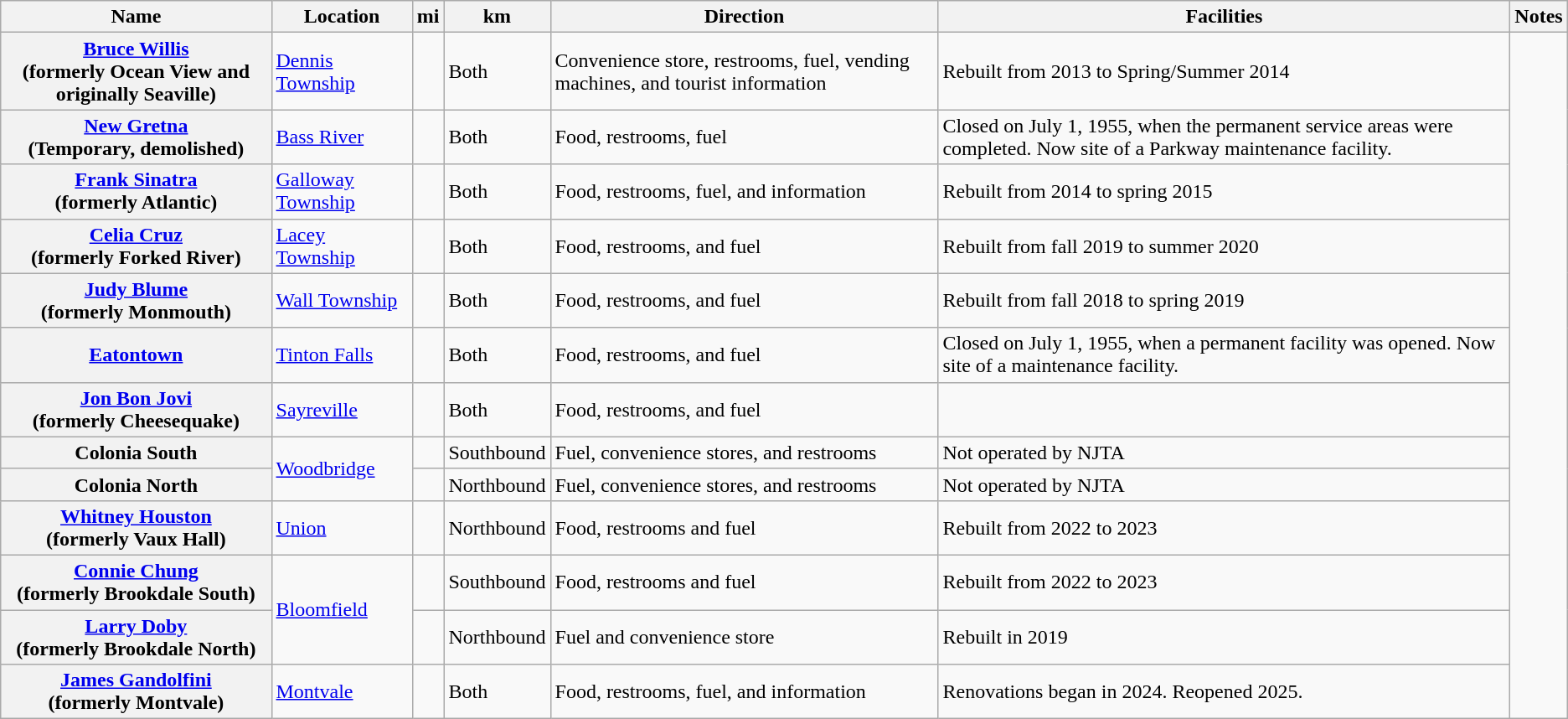<table class="wikitable sortable">
<tr>
<th scope="col">Name</th>
<th scope="col">Location</th>
<th scope="col">mi</th>
<th scope="col">km</th>
<th scope="col">Direction</th>
<th scope="col">Facilities</th>
<th scope="col">Notes</th>
</tr>
<tr>
<th scope="row"><a href='#'>Bruce Willis</a> <br>(formerly Ocean View and originally Seaville)</th>
<td><a href='#'>Dennis Township</a></td>
<td></td>
<td>Both</td>
<td>Convenience store, restrooms, fuel, vending machines, and tourist information</td>
<td>Rebuilt from 2013 to Spring/Summer 2014</td>
</tr>
<tr>
<th scope="row"><a href='#'>New Gretna</a> <br> (Temporary, demolished)</th>
<td><a href='#'>Bass River</a></td>
<td></td>
<td>Both</td>
<td>Food, restrooms, fuel</td>
<td>Closed on July 1, 1955, when the permanent service areas were completed. Now site of a Parkway maintenance facility.</td>
</tr>
<tr>
<th scope="row"><a href='#'>Frank Sinatra</a> <br> (formerly Atlantic)</th>
<td><a href='#'>Galloway Township</a></td>
<td></td>
<td>Both</td>
<td>Food, restrooms, fuel, and information</td>
<td>Rebuilt from 2014 to spring 2015</td>
</tr>
<tr>
<th scope="row"><a href='#'>Celia Cruz</a> <br>(formerly Forked River)</th>
<td><a href='#'>Lacey Township</a></td>
<td></td>
<td>Both</td>
<td>Food, restrooms, and fuel</td>
<td>Rebuilt from fall 2019 to summer 2020</td>
</tr>
<tr>
<th scope="row"><a href='#'>Judy Blume</a> <br> (formerly Monmouth)</th>
<td><a href='#'>Wall Township</a></td>
<td></td>
<td>Both</td>
<td>Food, restrooms, and fuel</td>
<td>Rebuilt from fall 2018 to spring 2019</td>
</tr>
<tr>
<th><a href='#'>Eatontown</a></th>
<td><a href='#'>Tinton Falls</a></td>
<td></td>
<td>Both</td>
<td>Food, restrooms, and fuel</td>
<td>Closed on July 1, 1955, when a permanent facility was opened. Now site of a maintenance facility.</td>
</tr>
<tr>
<th scope="row"><a href='#'>Jon Bon Jovi</a> <br>(formerly Cheesequake)</th>
<td><a href='#'>Sayreville</a></td>
<td></td>
<td>Both</td>
<td>Food, restrooms, and fuel</td>
<td></td>
</tr>
<tr>
<th scope="row">Colonia South</th>
<td rowspan="2"><a href='#'>Woodbridge</a></td>
<td></td>
<td>Southbound</td>
<td>Fuel, convenience stores, and restrooms</td>
<td>Not operated by NJTA</td>
</tr>
<tr>
<th scope="row">Colonia North</th>
<td></td>
<td>Northbound</td>
<td>Fuel, convenience stores, and restrooms</td>
<td>Not operated by NJTA</td>
</tr>
<tr>
<th scope="row"><a href='#'>Whitney Houston</a> <br>(formerly Vaux Hall)</th>
<td><a href='#'>Union</a></td>
<td></td>
<td>Northbound</td>
<td>Food, restrooms and fuel</td>
<td>Rebuilt from 2022 to 2023</td>
</tr>
<tr>
<th scope="row"><a href='#'>Connie Chung</a> <br>(formerly Brookdale South)</th>
<td rowspan="2"><a href='#'>Bloomfield</a></td>
<td></td>
<td>Southbound</td>
<td>Food, restrooms and fuel</td>
<td>Rebuilt from 2022 to 2023</td>
</tr>
<tr>
<th scope="row"><a href='#'>Larry Doby</a> <br>(formerly Brookdale North)</th>
<td></td>
<td>Northbound</td>
<td>Fuel and convenience store</td>
<td>Rebuilt in 2019</td>
</tr>
<tr>
<th scope="row"><a href='#'>James Gandolfini</a> <br>(formerly Montvale)</th>
<td><a href='#'>Montvale</a></td>
<td></td>
<td>Both</td>
<td>Food, restrooms, fuel, and information</td>
<td>Renovations began in 2024. Reopened 2025.</td>
</tr>
</table>
